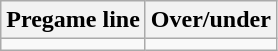<table class="wikitable">
<tr align="center">
<th style=>Pregame line</th>
<th style=>Over/under</th>
</tr>
<tr align="center">
<td></td>
<td></td>
</tr>
</table>
